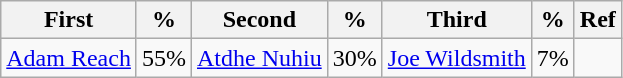<table class="wikitable">
<tr>
<th align="center">First</th>
<th align="center">%</th>
<th align="center">Second</th>
<th align="center">%</th>
<th align="center">Third</th>
<th align="center">%</th>
<th align="center">Ref</th>
</tr>
<tr>
<td> <a href='#'>Adam Reach</a></td>
<td align="center">55%</td>
<td> <a href='#'>Atdhe Nuhiu</a></td>
<td align="center">30%</td>
<td> <a href='#'>Joe Wildsmith</a></td>
<td align="center">7%</td>
<td align="center"></td>
</tr>
</table>
